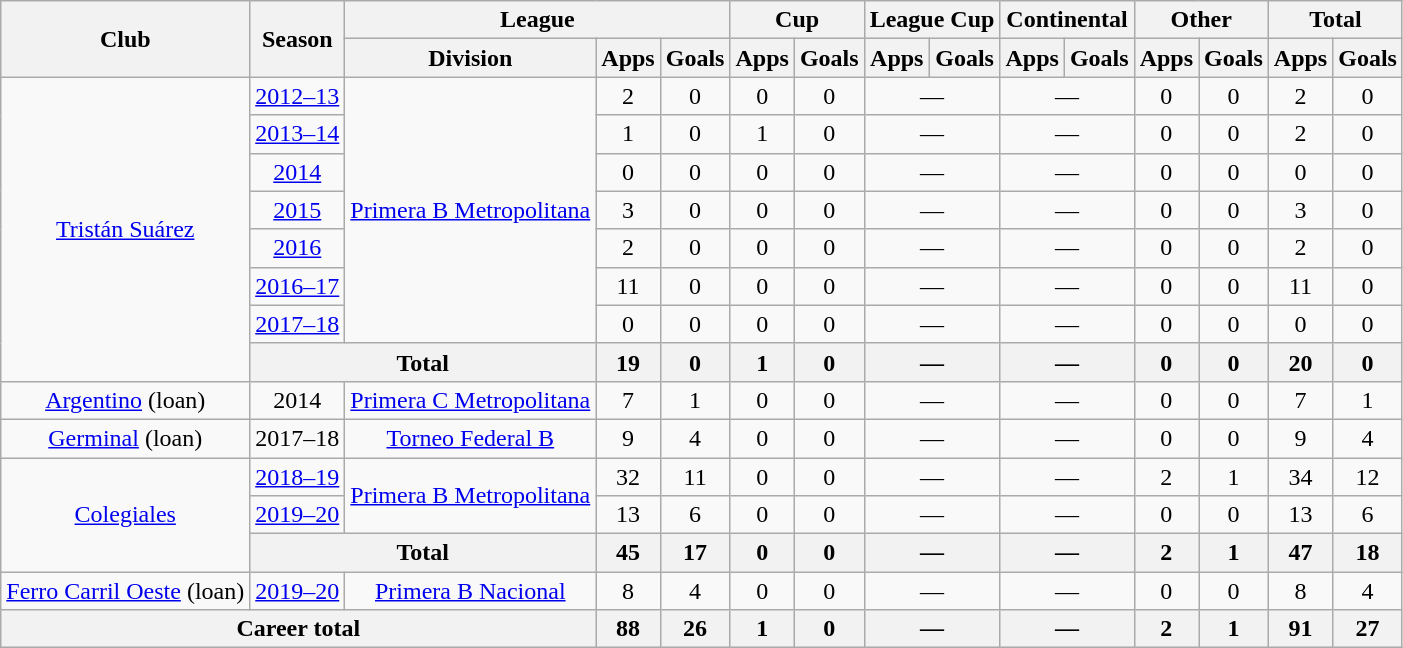<table class="wikitable" style="text-align:center">
<tr>
<th rowspan="2">Club</th>
<th rowspan="2">Season</th>
<th colspan="3">League</th>
<th colspan="2">Cup</th>
<th colspan="2">League Cup</th>
<th colspan="2">Continental</th>
<th colspan="2">Other</th>
<th colspan="2">Total</th>
</tr>
<tr>
<th>Division</th>
<th>Apps</th>
<th>Goals</th>
<th>Apps</th>
<th>Goals</th>
<th>Apps</th>
<th>Goals</th>
<th>Apps</th>
<th>Goals</th>
<th>Apps</th>
<th>Goals</th>
<th>Apps</th>
<th>Goals</th>
</tr>
<tr>
<td rowspan="8"><a href='#'>Tristán Suárez</a></td>
<td><a href='#'>2012–13</a></td>
<td rowspan="7"><a href='#'>Primera B Metropolitana</a></td>
<td>2</td>
<td>0</td>
<td>0</td>
<td>0</td>
<td colspan="2">—</td>
<td colspan="2">—</td>
<td>0</td>
<td>0</td>
<td>2</td>
<td>0</td>
</tr>
<tr>
<td><a href='#'>2013–14</a></td>
<td>1</td>
<td>0</td>
<td>1</td>
<td>0</td>
<td colspan="2">—</td>
<td colspan="2">—</td>
<td>0</td>
<td>0</td>
<td>2</td>
<td>0</td>
</tr>
<tr>
<td><a href='#'>2014</a></td>
<td>0</td>
<td>0</td>
<td>0</td>
<td>0</td>
<td colspan="2">—</td>
<td colspan="2">—</td>
<td>0</td>
<td>0</td>
<td>0</td>
<td>0</td>
</tr>
<tr>
<td><a href='#'>2015</a></td>
<td>3</td>
<td>0</td>
<td>0</td>
<td>0</td>
<td colspan="2">—</td>
<td colspan="2">—</td>
<td>0</td>
<td>0</td>
<td>3</td>
<td>0</td>
</tr>
<tr>
<td><a href='#'>2016</a></td>
<td>2</td>
<td>0</td>
<td>0</td>
<td>0</td>
<td colspan="2">—</td>
<td colspan="2">—</td>
<td>0</td>
<td>0</td>
<td>2</td>
<td>0</td>
</tr>
<tr>
<td><a href='#'>2016–17</a></td>
<td>11</td>
<td>0</td>
<td>0</td>
<td>0</td>
<td colspan="2">—</td>
<td colspan="2">—</td>
<td>0</td>
<td>0</td>
<td>11</td>
<td>0</td>
</tr>
<tr>
<td><a href='#'>2017–18</a></td>
<td>0</td>
<td>0</td>
<td>0</td>
<td>0</td>
<td colspan="2">—</td>
<td colspan="2">—</td>
<td>0</td>
<td>0</td>
<td>0</td>
<td>0</td>
</tr>
<tr>
<th colspan="2">Total</th>
<th>19</th>
<th>0</th>
<th>1</th>
<th>0</th>
<th colspan="2">—</th>
<th colspan="2">—</th>
<th>0</th>
<th>0</th>
<th>20</th>
<th>0</th>
</tr>
<tr>
<td rowspan="1"><a href='#'>Argentino</a> (loan)</td>
<td>2014</td>
<td rowspan="1"><a href='#'>Primera C Metropolitana</a></td>
<td>7</td>
<td>1</td>
<td>0</td>
<td>0</td>
<td colspan="2">—</td>
<td colspan="2">—</td>
<td>0</td>
<td>0</td>
<td>7</td>
<td>1</td>
</tr>
<tr>
<td rowspan="1"><a href='#'>Germinal</a> (loan)</td>
<td>2017–18</td>
<td rowspan="1"><a href='#'>Torneo Federal B</a></td>
<td>9</td>
<td>4</td>
<td>0</td>
<td>0</td>
<td colspan="2">—</td>
<td colspan="2">—</td>
<td>0</td>
<td>0</td>
<td>9</td>
<td>4</td>
</tr>
<tr>
<td rowspan="3"><a href='#'>Colegiales</a></td>
<td><a href='#'>2018–19</a></td>
<td rowspan="2"><a href='#'>Primera B Metropolitana</a></td>
<td>32</td>
<td>11</td>
<td>0</td>
<td>0</td>
<td colspan="2">—</td>
<td colspan="2">—</td>
<td>2</td>
<td>1</td>
<td>34</td>
<td>12</td>
</tr>
<tr>
<td><a href='#'>2019–20</a></td>
<td>13</td>
<td>6</td>
<td>0</td>
<td>0</td>
<td colspan="2">—</td>
<td colspan="2">—</td>
<td>0</td>
<td>0</td>
<td>13</td>
<td>6</td>
</tr>
<tr>
<th colspan="2">Total</th>
<th>45</th>
<th>17</th>
<th>0</th>
<th>0</th>
<th colspan="2">—</th>
<th colspan="2">—</th>
<th>2</th>
<th>1</th>
<th>47</th>
<th>18</th>
</tr>
<tr>
<td rowspan="1"><a href='#'>Ferro Carril Oeste</a> (loan)</td>
<td><a href='#'>2019–20</a></td>
<td rowspan="1"><a href='#'>Primera B Nacional</a></td>
<td>8</td>
<td>4</td>
<td>0</td>
<td>0</td>
<td colspan="2">—</td>
<td colspan="2">—</td>
<td>0</td>
<td>0</td>
<td>8</td>
<td>4</td>
</tr>
<tr>
<th colspan="3">Career total</th>
<th>88</th>
<th>26</th>
<th>1</th>
<th>0</th>
<th colspan="2">—</th>
<th colspan="2">—</th>
<th>2</th>
<th>1</th>
<th>91</th>
<th>27</th>
</tr>
</table>
